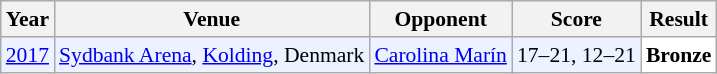<table class="sortable wikitable" style="font-size: 90%;">
<tr>
<th>Year</th>
<th>Venue</th>
<th>Opponent</th>
<th>Score</th>
<th>Result</th>
</tr>
<tr style="background:#ECF2FF">
<td align="center"><a href='#'>2017</a></td>
<td align="left"><a href='#'>Sydbank Arena</a>, <a href='#'>Kolding</a>, Denmark</td>
<td align="left"> <a href='#'>Carolina Marín</a></td>
<td align="left">17–21, 12–21</td>
<td style="text-align:left; background:white"> <strong>Bronze</strong></td>
</tr>
</table>
